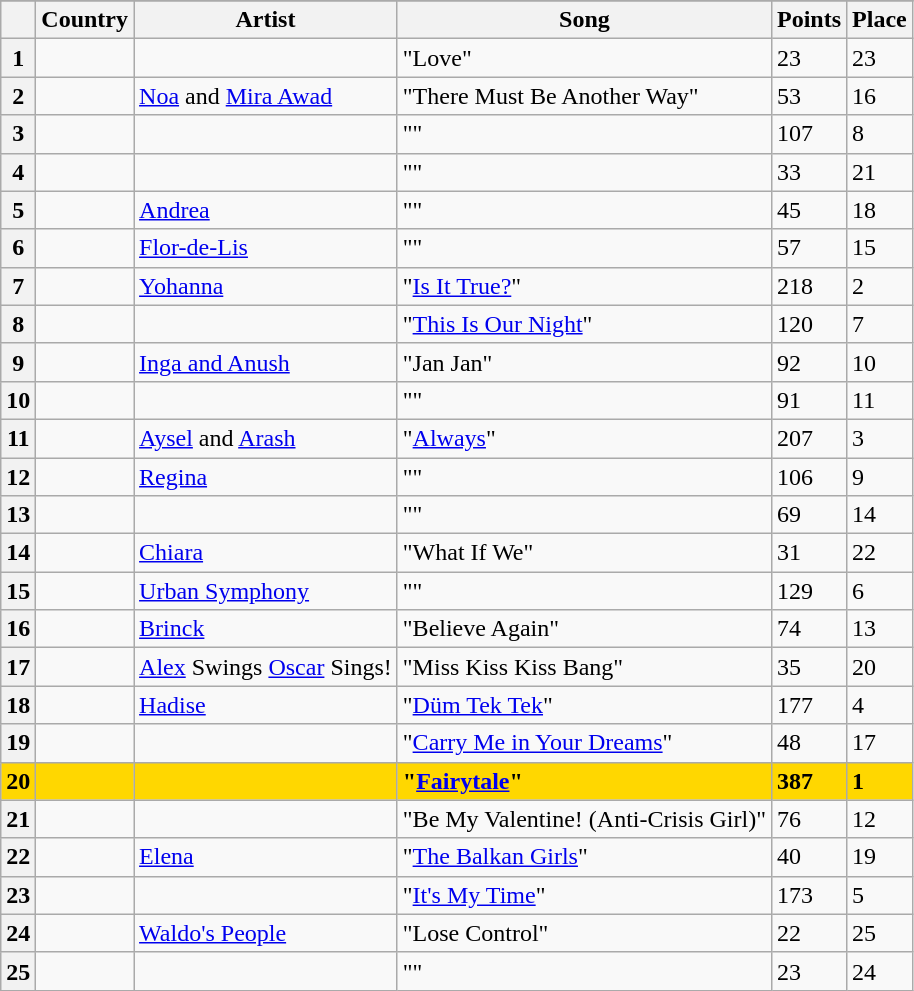<table class="sortable wikitable plainrowheaders">
<tr>
</tr>
<tr>
<th scope="col"></th>
<th scope="col">Country</th>
<th scope="col">Artist</th>
<th scope="col">Song</th>
<th scope="col">Points</th>
<th scope="col">Place</th>
</tr>
<tr>
<th scope="row" style="text-align:center;">1</th>
<td></td>
<td></td>
<td>"Love"</td>
<td>23</td>
<td>23</td>
</tr>
<tr>
<th scope="row" style="text-align:center;">2</th>
<td></td>
<td><a href='#'>Noa</a> and <a href='#'>Mira Awad</a></td>
<td>"There Must Be Another Way"</td>
<td>53</td>
<td>16</td>
</tr>
<tr>
<th scope="row" style="text-align:center;">3</th>
<td></td>
<td></td>
<td>""</td>
<td>107</td>
<td>8</td>
</tr>
<tr>
<th scope="row" style="text-align:center;">4</th>
<td></td>
<td></td>
<td>""</td>
<td>33</td>
<td>21</td>
</tr>
<tr>
<th scope="row" style="text-align:center;">5</th>
<td></td>
<td>  <a href='#'>Andrea</a></td>
<td>""</td>
<td>45</td>
<td>18</td>
</tr>
<tr>
<th scope="row" style="text-align:center;">6</th>
<td></td>
<td><a href='#'>Flor-de-Lis</a></td>
<td>""</td>
<td>57</td>
<td>15</td>
</tr>
<tr>
<th scope="row" style="text-align:center;">7</th>
<td></td>
<td><a href='#'>Yohanna</a></td>
<td>"<a href='#'>Is It True?</a>"</td>
<td>218</td>
<td>2</td>
</tr>
<tr>
<th scope="row" style="text-align:center;">8</th>
<td></td>
<td></td>
<td>"<a href='#'>This Is Our Night</a>"</td>
<td>120</td>
<td>7</td>
</tr>
<tr>
<th scope="row" style="text-align:center;">9</th>
<td></td>
<td><a href='#'>Inga and Anush</a></td>
<td>"Jan Jan"</td>
<td>92</td>
<td>10</td>
</tr>
<tr>
<th scope="row" style="text-align:center;">10</th>
<td></td>
<td></td>
<td>""</td>
<td>91</td>
<td>11</td>
</tr>
<tr>
<th scope="row" style="text-align:center;">11</th>
<td></td>
<td><a href='#'>Aysel</a> and <a href='#'>Arash</a></td>
<td>"<a href='#'>Always</a>"</td>
<td>207</td>
<td>3</td>
</tr>
<tr>
<th scope="row" style="text-align:center;">12</th>
<td></td>
<td><a href='#'>Regina</a></td>
<td>""</td>
<td>106</td>
<td>9</td>
</tr>
<tr>
<th scope="row" style="text-align:center;">13</th>
<td></td>
<td></td>
<td>""</td>
<td>69</td>
<td>14</td>
</tr>
<tr>
<th scope="row" style="text-align:center;">14</th>
<td></td>
<td><a href='#'>Chiara</a></td>
<td>"What If We"</td>
<td>31</td>
<td>22</td>
</tr>
<tr>
<th scope="row" style="text-align:center;">15</th>
<td></td>
<td><a href='#'>Urban Symphony</a></td>
<td>""</td>
<td>129</td>
<td>6</td>
</tr>
<tr>
<th scope="row" style="text-align:center;">16</th>
<td></td>
<td><a href='#'>Brinck</a></td>
<td>"Believe Again"</td>
<td>74</td>
<td>13</td>
</tr>
<tr>
<th scope="row" style="text-align:center;">17</th>
<td></td>
<td><a href='#'>Alex</a> Swings <a href='#'>Oscar</a> Sings!</td>
<td>"Miss Kiss Kiss Bang"</td>
<td>35</td>
<td>20</td>
</tr>
<tr>
<th scope="row" style="text-align:center;">18</th>
<td></td>
<td><a href='#'>Hadise</a></td>
<td>"<a href='#'>Düm Tek Tek</a>"</td>
<td>177</td>
<td>4</td>
</tr>
<tr>
<th scope="row" style="text-align:center;">19</th>
<td></td>
<td></td>
<td>"<a href='#'>Carry Me in Your Dreams</a>"</td>
<td>48</td>
<td>17</td>
</tr>
<tr style="font-weight:bold; background:gold;">
<th scope="row" style="text-align:center; font-weight:bold; background:gold;">20</th>
<td></td>
<td></td>
<td>"<a href='#'>Fairytale</a>"</td>
<td>387</td>
<td>1</td>
</tr>
<tr>
<th scope="row" style="text-align:center;">21</th>
<td></td>
<td></td>
<td>"Be My Valentine! (Anti-Crisis Girl)"</td>
<td>76</td>
<td>12</td>
</tr>
<tr>
<th scope="row" style="text-align:center;">22</th>
<td></td>
<td><a href='#'>Elena</a></td>
<td>"<a href='#'>The Balkan Girls</a>"</td>
<td>40</td>
<td>19</td>
</tr>
<tr>
<th scope="row" style="text-align:center;">23</th>
<td></td>
<td></td>
<td>"<a href='#'>It's My Time</a>"</td>
<td>173</td>
<td>5</td>
</tr>
<tr>
<th scope="row" style="text-align:center;">24</th>
<td></td>
<td><a href='#'>Waldo's People</a></td>
<td>"Lose Control"</td>
<td>22</td>
<td>25</td>
</tr>
<tr>
<th scope="row" style="text-align:center;">25</th>
<td></td>
<td></td>
<td>""</td>
<td>23</td>
<td>24</td>
</tr>
</table>
